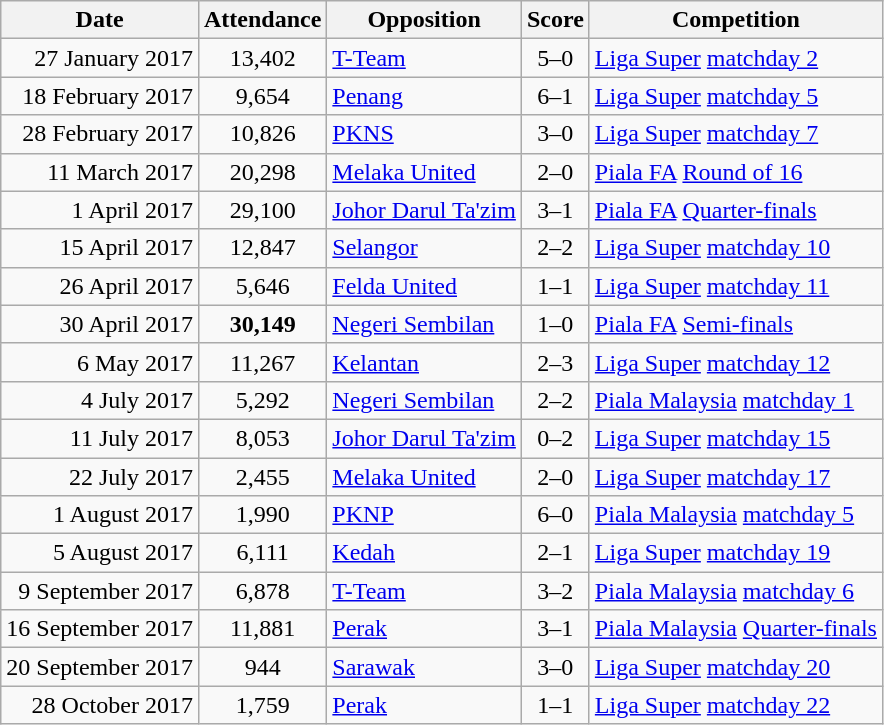<table class="wikitable sortable" style="text-align:center;">
<tr>
<th>Date</th>
<th>Attendance</th>
<th>Opposition</th>
<th>Score</th>
<th>Competition</th>
</tr>
<tr>
<td align=right>27 January 2017</td>
<td>13,402</td>
<td align=left> <a href='#'>T-Team</a></td>
<td>5–0</td>
<td align=left><a href='#'>Liga Super</a> <a href='#'>matchday 2</a></td>
</tr>
<tr>
<td align=right>18 February 2017</td>
<td>9,654</td>
<td align=left> <a href='#'>Penang</a></td>
<td>6–1</td>
<td align=left><a href='#'>Liga Super</a> <a href='#'>matchday 5</a></td>
</tr>
<tr>
<td align=right>28 February 2017</td>
<td>10,826</td>
<td align=left> <a href='#'>PKNS</a></td>
<td>3–0</td>
<td align=left><a href='#'>Liga Super</a> <a href='#'>matchday 7</a></td>
</tr>
<tr>
<td align=right>11 March 2017</td>
<td>20,298</td>
<td align=left> <a href='#'>Melaka United</a></td>
<td>2–0</td>
<td align=left><a href='#'>Piala FA</a> <a href='#'>Round of 16</a></td>
</tr>
<tr>
<td align=right>1 April 2017</td>
<td>29,100</td>
<td align=left> <a href='#'>Johor Darul Ta'zim</a></td>
<td>3–1</td>
<td align=left><a href='#'>Piala FA</a> <a href='#'>Quarter-finals</a></td>
</tr>
<tr>
<td align=right>15 April 2017</td>
<td>12,847</td>
<td align=left> <a href='#'>Selangor</a></td>
<td>2–2</td>
<td align=left><a href='#'>Liga Super</a> <a href='#'>matchday 10</a></td>
</tr>
<tr>
<td align=right>26 April 2017</td>
<td>5,646</td>
<td align=left> <a href='#'>Felda United</a></td>
<td>1–1</td>
<td align=left><a href='#'>Liga Super</a> <a href='#'>matchday 11</a></td>
</tr>
<tr>
<td align=right>30 April 2017</td>
<td><strong>30,149</strong></td>
<td align=left> <a href='#'>Negeri Sembilan</a></td>
<td>1–0</td>
<td align=left><a href='#'>Piala FA</a> <a href='#'>Semi-finals</a></td>
</tr>
<tr>
<td align=right>6 May 2017</td>
<td>11,267</td>
<td align=left> <a href='#'>Kelantan</a></td>
<td>2–3</td>
<td align=left><a href='#'>Liga Super</a> <a href='#'>matchday 12</a></td>
</tr>
<tr>
<td align=right>4 July 2017</td>
<td>5,292</td>
<td align=left> <a href='#'>Negeri Sembilan</a></td>
<td>2–2</td>
<td align=left><a href='#'>Piala Malaysia</a> <a href='#'>matchday 1</a></td>
</tr>
<tr>
<td align=right>11 July 2017</td>
<td>8,053</td>
<td align=left> <a href='#'>Johor Darul Ta'zim</a></td>
<td>0–2</td>
<td align=left><a href='#'>Liga Super</a> <a href='#'>matchday 15</a></td>
</tr>
<tr>
<td align=right>22 July 2017</td>
<td>2,455</td>
<td align=left> <a href='#'>Melaka United</a></td>
<td>2–0</td>
<td align=left><a href='#'>Liga Super</a> <a href='#'>matchday 17</a></td>
</tr>
<tr>
<td align=right>1 August 2017</td>
<td>1,990</td>
<td align=left> <a href='#'>PKNP</a></td>
<td>6–0</td>
<td align=left><a href='#'>Piala Malaysia</a> <a href='#'>matchday 5</a></td>
</tr>
<tr>
<td align=right>5 August 2017</td>
<td>6,111</td>
<td align=left> <a href='#'>Kedah</a></td>
<td>2–1</td>
<td align=left><a href='#'>Liga Super</a> <a href='#'>matchday 19</a></td>
</tr>
<tr>
<td align=right>9 September 2017</td>
<td>6,878</td>
<td align=left> <a href='#'>T-Team</a></td>
<td>3–2</td>
<td align=left><a href='#'>Piala Malaysia</a> <a href='#'>matchday 6</a></td>
</tr>
<tr>
<td align=right>16 September 2017</td>
<td>11,881</td>
<td align=left> <a href='#'>Perak</a></td>
<td>3–1</td>
<td align=left><a href='#'>Piala Malaysia</a> <a href='#'>Quarter-finals</a></td>
</tr>
<tr>
<td align=right>20 September 2017</td>
<td>944</td>
<td align=left> <a href='#'>Sarawak</a></td>
<td>3–0</td>
<td align=left><a href='#'>Liga Super</a> <a href='#'>matchday 20</a></td>
</tr>
<tr>
<td align=right>28 October 2017</td>
<td>1,759</td>
<td align=left> <a href='#'>Perak</a></td>
<td>1–1</td>
<td align=left><a href='#'>Liga Super</a> <a href='#'>matchday 22</a></td>
</tr>
</table>
